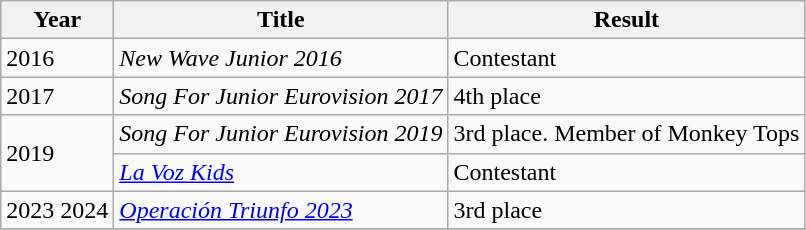<table class="wikitable">
<tr>
<th>Year</th>
<th>Title</th>
<th>Result</th>
</tr>
<tr>
<td>2016</td>
<td><em>New Wave Junior 2016</em></td>
<td>Contestant</td>
</tr>
<tr>
<td>2017</td>
<td><em>Song For Junior Eurovision 2017</em></td>
<td>4th place</td>
</tr>
<tr>
<td rowspan="2">2019</td>
<td><em>Song For Junior Eurovision 2019</em></td>
<td>3rd place. Member of Monkey Tops</td>
</tr>
<tr>
<td><a href='#'><em>La Voz Kids</em></a></td>
<td>Contestant</td>
</tr>
<tr>
<td>2023  2024</td>
<td><a href='#'><em>Operación Triunfo 2023</em></a></td>
<td>3rd place</td>
</tr>
<tr>
</tr>
</table>
